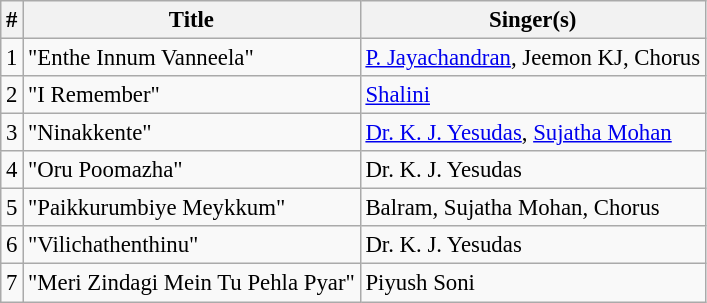<table class="wikitable" style="font-size:95%;">
<tr>
<th>#</th>
<th>Title</th>
<th>Singer(s)</th>
</tr>
<tr>
<td>1</td>
<td>"Enthe Innum Vanneela"</td>
<td><a href='#'>P. Jayachandran</a>, Jeemon KJ, Chorus</td>
</tr>
<tr>
<td>2</td>
<td>"I Remember"</td>
<td><a href='#'>Shalini</a></td>
</tr>
<tr>
<td>3</td>
<td>"Ninakkente"</td>
<td><a href='#'>Dr. K. J. Yesudas</a>, <a href='#'>Sujatha Mohan</a></td>
</tr>
<tr>
<td>4</td>
<td>"Oru Poomazha"</td>
<td>Dr. K. J. Yesudas</td>
</tr>
<tr>
<td>5</td>
<td>"Paikkurumbiye Meykkum"</td>
<td>Balram, Sujatha Mohan, Chorus</td>
</tr>
<tr>
<td>6</td>
<td>"Vilichathenthinu"</td>
<td>Dr. K. J. Yesudas</td>
</tr>
<tr>
<td>7</td>
<td>"Meri Zindagi Mein Tu Pehla Pyar"</td>
<td>Piyush Soni</td>
</tr>
</table>
